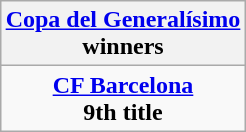<table class="wikitable" style="text-align: center; margin: 0 auto;">
<tr>
<th><a href='#'>Copa del Generalísimo</a><br>winners</th>
</tr>
<tr>
<td><strong><a href='#'>CF Barcelona</a></strong><br><strong>9th title</strong></td>
</tr>
</table>
